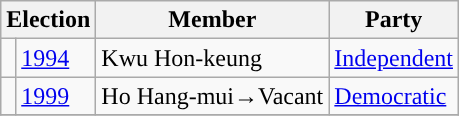<table class="wikitable">
<tr>
<th colspan="2">Election</th>
<th>Member</th>
<th>Party</th>
</tr>
<tr>
<td style="color:inherit;background:"></td>
<td><a href='#'>1994</a></td>
<td>Kwu Hon-keung</td>
<td><a href='#'>Independent</a></td>
</tr>
<tr>
<td style="color:inherit;background:"></td>
<td><a href='#'>1999</a></td>
<td>Ho Hang-mui→Vacant</td>
<td><a href='#'>Democratic</a></td>
</tr>
<tr>
</tr>
</table>
